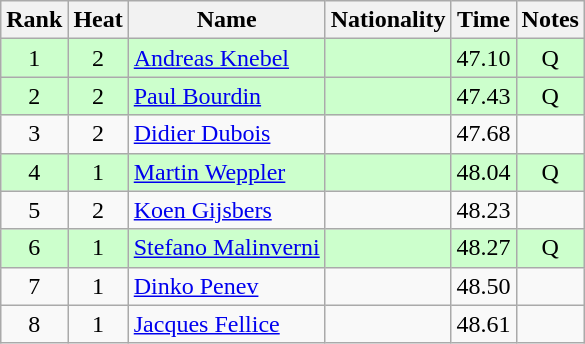<table class="wikitable sortable" style="text-align:center">
<tr>
<th>Rank</th>
<th>Heat</th>
<th>Name</th>
<th>Nationality</th>
<th>Time</th>
<th>Notes</th>
</tr>
<tr bgcolor=ccffcc>
<td>1</td>
<td>2</td>
<td align="left"><a href='#'>Andreas Knebel</a></td>
<td align=left></td>
<td>47.10</td>
<td>Q</td>
</tr>
<tr bgcolor=ccffcc>
<td>2</td>
<td>2</td>
<td align="left"><a href='#'>Paul Bourdin</a></td>
<td align=left></td>
<td>47.43</td>
<td>Q</td>
</tr>
<tr>
<td>3</td>
<td>2</td>
<td align="left"><a href='#'>Didier Dubois</a></td>
<td align=left></td>
<td>47.68</td>
<td></td>
</tr>
<tr bgcolor=ccffcc>
<td>4</td>
<td>1</td>
<td align="left"><a href='#'>Martin Weppler</a></td>
<td align=left></td>
<td>48.04</td>
<td>Q</td>
</tr>
<tr>
<td>5</td>
<td>2</td>
<td align="left"><a href='#'>Koen Gijsbers</a></td>
<td align=left></td>
<td>48.23</td>
<td></td>
</tr>
<tr bgcolor=ccffcc>
<td>6</td>
<td>1</td>
<td align="left"><a href='#'>Stefano Malinverni</a></td>
<td align=left></td>
<td>48.27</td>
<td>Q</td>
</tr>
<tr>
<td>7</td>
<td>1</td>
<td align="left"><a href='#'>Dinko Penev</a></td>
<td align=left></td>
<td>48.50</td>
<td></td>
</tr>
<tr>
<td>8</td>
<td>1</td>
<td align="left"><a href='#'>Jacques Fellice</a></td>
<td align=left></td>
<td>48.61</td>
<td></td>
</tr>
</table>
